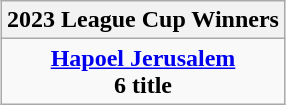<table class=wikitable style="text-align:center; margin:auto">
<tr>
<th>2023 League Cup Winners</th>
</tr>
<tr>
<td><strong><a href='#'>Hapoel Jerusalem</a></strong> <br> <strong>6 title</strong></td>
</tr>
</table>
